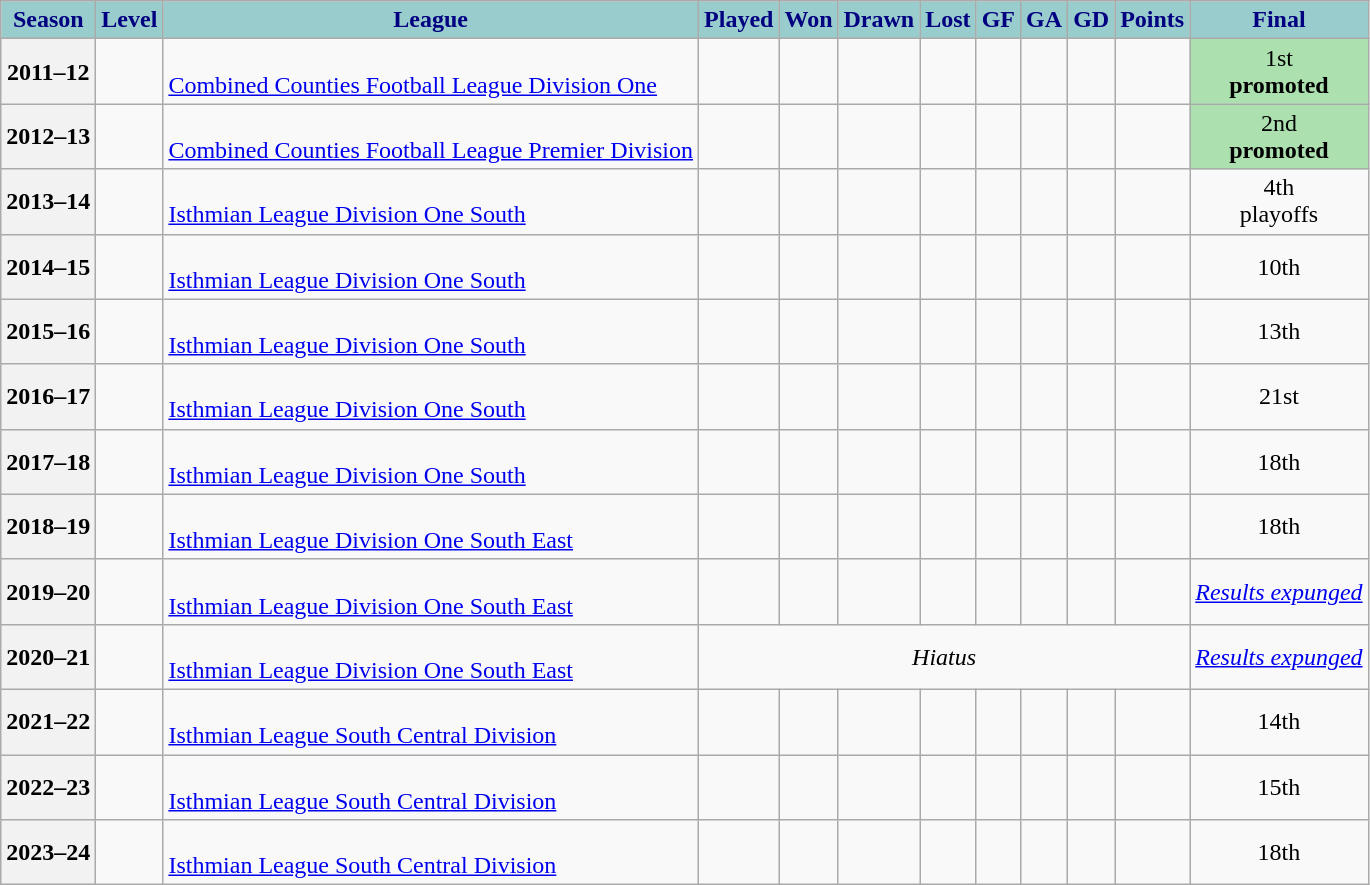<table class="wikitable sortable">
<tr>
<th style="background:#9cc; color:navy;">Season</th>
<th style="background:#9cc; color:navy;">Level</th>
<th style="background:#9cc; color:navy;">League</th>
<th style="background:#9cc; color:navy;">Played</th>
<th style="background:#9cc; color:navy;">Won</th>
<th style="background:#9cc; color:navy;">Drawn</th>
<th style="background:#9cc; color:navy;">Lost</th>
<th style="background:#9cc; color:navy;"><abbr>GF</abbr></th>
<th style="background:#9cc; color:navy;"><abbr>GA</abbr></th>
<th style="background:#9cc; color:navy;"><abbr>GD</abbr></th>
<th style="background:#9cc; color:navy;">Points</th>
<th style="background:#9cc; color:navy;"><abbr>Final</abbr></th>
</tr>
<tr>
<th>2011–12</th>
<td><br></td>
<td><br><a href='#'>Combined Counties Football League Division One</a></td>
<td><br></td>
<td><br></td>
<td><br></td>
<td><br></td>
<td><br></td>
<td><br></td>
<td><br></td>
<td><br></td>
<td align=center bgcolor="#ACE1AF">1st <br> <strong>promoted</strong></td>
</tr>
<tr>
<th>2012–13</th>
<td><br></td>
<td><br><a href='#'>Combined Counties Football League Premier Division</a></td>
<td><br></td>
<td><br></td>
<td><br></td>
<td><br></td>
<td><br></td>
<td><br></td>
<td><br></td>
<td><br></td>
<td align=center bgcolor="#ACE1AF">2nd <br> <strong>promoted</strong></td>
</tr>
<tr>
<th>2013–14</th>
<td><br></td>
<td><br><a href='#'>Isthmian League Division One South</a></td>
<td><br></td>
<td><br></td>
<td><br></td>
<td><br></td>
<td><br></td>
<td><br></td>
<td><br></td>
<td><br></td>
<td align=center>4th <br> playoffs</td>
</tr>
<tr>
<th>2014–15</th>
<td><br></td>
<td><br><a href='#'>Isthmian League Division One South</a></td>
<td><br></td>
<td><br></td>
<td><br></td>
<td><br></td>
<td><br></td>
<td><br></td>
<td><br></td>
<td><br></td>
<td align=center>10th</td>
</tr>
<tr>
<th>2015–16</th>
<td><br></td>
<td><br><a href='#'>Isthmian League Division One South</a></td>
<td><br></td>
<td><br></td>
<td><br></td>
<td><br></td>
<td><br></td>
<td><br></td>
<td><br></td>
<td><br></td>
<td align=center>13th</td>
</tr>
<tr>
<th>2016–17</th>
<td><br></td>
<td><br><a href='#'>Isthmian League Division One South</a></td>
<td><br></td>
<td><br></td>
<td><br></td>
<td><br></td>
<td><br></td>
<td><br></td>
<td><br></td>
<td><br></td>
<td align=center>21st</td>
</tr>
<tr>
<th>2017–18</th>
<td><br></td>
<td><br><a href='#'>Isthmian League Division One South</a></td>
<td><br></td>
<td><br></td>
<td><br></td>
<td><br></td>
<td><br></td>
<td><br></td>
<td><br></td>
<td><br></td>
<td align=center>18th</td>
</tr>
<tr>
<th>2018–19</th>
<td><br></td>
<td><br><a href='#'>Isthmian League Division One South East</a></td>
<td><br></td>
<td><br></td>
<td><br></td>
<td><br></td>
<td><br></td>
<td><br></td>
<td><br></td>
<td><br></td>
<td align=center>18th</td>
</tr>
<tr>
<th>2019–20</th>
<td><br></td>
<td><br><a href='#'>Isthmian League Division One South East</a></td>
<td><br></td>
<td><br></td>
<td><br></td>
<td><br></td>
<td><br></td>
<td><br></td>
<td><br></td>
<td><br></td>
<td align=center><em><a href='#'>Results expunged</a></em></td>
</tr>
<tr>
<th>2020–21</th>
<td><br></td>
<td><br><a href='#'>Isthmian League Division One South East</a></td>
<td colspan=8 align=center><em>Hiatus</em></td>
<td align=center><em><a href='#'>Results expunged</a></em></td>
</tr>
<tr>
<th>2021–22</th>
<td><br></td>
<td><br><a href='#'>Isthmian League South Central Division</a></td>
<td><br></td>
<td><br></td>
<td><br></td>
<td><br></td>
<td><br></td>
<td><br></td>
<td><br></td>
<td><br></td>
<td align=center>14th</td>
</tr>
<tr>
<th>2022–23</th>
<td><br></td>
<td><br><a href='#'>Isthmian League South Central Division</a></td>
<td><br></td>
<td><br></td>
<td><br></td>
<td><br></td>
<td><br></td>
<td><br></td>
<td><br></td>
<td><br></td>
<td align=center>15th</td>
</tr>
<tr>
<th>2023–24</th>
<td><br></td>
<td><br><a href='#'>Isthmian League South Central Division</a></td>
<td><br></td>
<td><br></td>
<td><br></td>
<td><br></td>
<td><br></td>
<td><br></td>
<td><br></td>
<td><br></td>
<td align=center>18th</td>
</tr>
</table>
